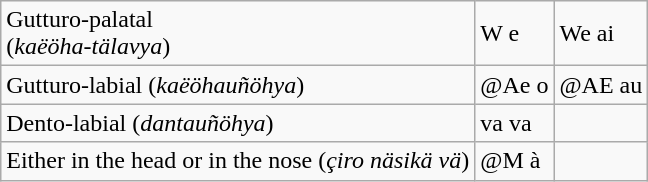<table class="wikitable">
<tr>
<td>Gutturo-palatal<br>(<em>kaëöha-tälavya</em>)</td>
<td>W e</td>
<td>We ai</td>
</tr>
<tr>
<td>Gutturo-labial (<em>kaëöhauñöhya</em>)</td>
<td>@Ae o</td>
<td>@AE au</td>
</tr>
<tr>
<td>Dento-labial (<em>dantauñöhya</em>)</td>
<td>va va</td>
<td></td>
</tr>
<tr>
<td>Either in the head or in the nose (<em>çiro näsikä vä</em>)</td>
<td>@M à</td>
<td></td>
</tr>
</table>
